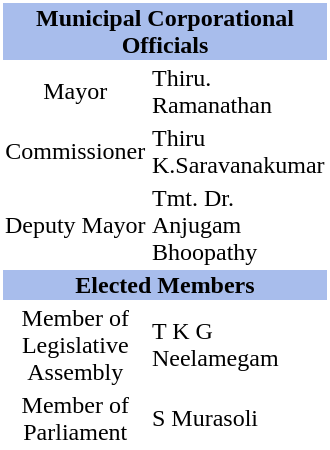<table class="toccolours" style="clear:right; float:right; background:#fff; margin:0 0 0.5em 1em; width:220px">
<tr>
<th style="background:#a8bdec; text-align:center;" colspan="2"><strong>Municipal Corporational Officials</strong></th>
</tr>
<tr>
<td style="text-align:center;">Mayor</td>
<td>Thiru. Ramanathan</td>
</tr>
<tr>
<td style="text-align:center;">Commissioner</td>
<td>Thiru K.Saravanakumar</td>
</tr>
<tr>
<td style="text-align:center;">Deputy Mayor</td>
<td>Tmt. Dr. Anjugam Bhoopathy</td>
</tr>
<tr>
<th style="background:#a8bdec; text-align:center;" colspan="2"><strong>Elected Members</strong></th>
</tr>
<tr>
<td style="text-align:center;">Member of Legislative Assembly</td>
<td>T K G Neelamegam</td>
</tr>
<tr>
<td style="text-align:center;">Member of Parliament</td>
<td>S Murasoli</td>
</tr>
</table>
